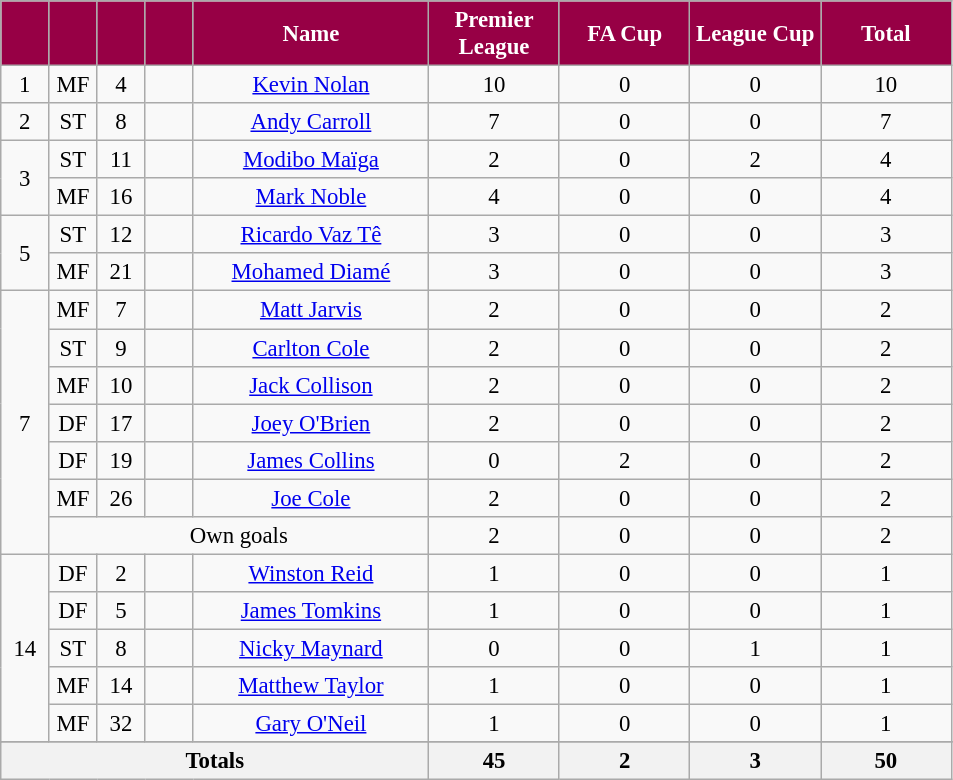<table class="wikitable sortable" style="font-size: 95%; text-align: center;">
<tr>
<th style="width:25px; background:#970045; color:white;"></th>
<th style="width:25px; background:#970045; color:white;"></th>
<th style="width:25px; background:#970045; color:white;"></th>
<th style="width:25px; background:#970045; color:white;"></th>
<th style="width:150px; background:#970045; color:white;">Name</th>
<th style="width:80px; background:#970045; color:white;">Premier League</th>
<th style="width:80px; background:#970045; color:white;">FA Cup</th>
<th style="width:80px; background:#970045; color:white;">League Cup</th>
<th style="width:80px; background:#970045; color:white;">Total</th>
</tr>
<tr>
<td>1</td>
<td>MF</td>
<td>4</td>
<td></td>
<td data-sort-value="Nolan, Kevin"><a href='#'>Kevin Nolan</a></td>
<td>10</td>
<td>0</td>
<td>0</td>
<td>10</td>
</tr>
<tr>
<td>2</td>
<td>ST</td>
<td>8</td>
<td></td>
<td data-sort-value="Carroll, Andy"><a href='#'>Andy Carroll</a></td>
<td>7</td>
<td>0</td>
<td>0</td>
<td>7</td>
</tr>
<tr>
<td rowspan=2>3</td>
<td>ST</td>
<td>11</td>
<td></td>
<td data-sort-value="Maïga, Modibo"><a href='#'>Modibo Maïga</a></td>
<td>2</td>
<td>0</td>
<td>2</td>
<td>4</td>
</tr>
<tr>
<td>MF</td>
<td>16</td>
<td></td>
<td data-sort-value="Noble, Mark"><a href='#'>Mark Noble</a></td>
<td>4</td>
<td>0</td>
<td>0</td>
<td>4</td>
</tr>
<tr>
<td rowspan=2>5</td>
<td>ST</td>
<td>12</td>
<td></td>
<td data-sort-value="Vaz Tê, Ricardo"><a href='#'>Ricardo Vaz Tê</a></td>
<td>3</td>
<td>0</td>
<td>0</td>
<td>3</td>
</tr>
<tr>
<td>MF</td>
<td>21</td>
<td></td>
<td data-sort-value="Diamé, Mohamed"><a href='#'>Mohamed Diamé</a></td>
<td>3</td>
<td>0</td>
<td>0</td>
<td>3</td>
</tr>
<tr>
<td rowspan=7>7</td>
<td>MF</td>
<td>7</td>
<td></td>
<td data-sort-value="Jarvis, Matt"><a href='#'>Matt Jarvis</a></td>
<td>2</td>
<td>0</td>
<td>0</td>
<td>2</td>
</tr>
<tr>
<td>ST</td>
<td>9</td>
<td></td>
<td data-sort-value="Cole, Carlton"><a href='#'>Carlton Cole</a></td>
<td>2</td>
<td>0</td>
<td>0</td>
<td>2</td>
</tr>
<tr>
<td>MF</td>
<td>10</td>
<td></td>
<td data-sort-value="Collison, Jack"><a href='#'>Jack Collison</a></td>
<td>2</td>
<td>0</td>
<td>0</td>
<td>2</td>
</tr>
<tr>
<td>DF</td>
<td>17</td>
<td></td>
<td data-sort-value="O'Brien, Joey"><a href='#'>Joey O'Brien</a></td>
<td>2</td>
<td>0</td>
<td>0</td>
<td>2</td>
</tr>
<tr>
<td>DF</td>
<td>19</td>
<td></td>
<td data-sort-value="Collins, James"><a href='#'>James Collins</a></td>
<td>0</td>
<td>2</td>
<td>0</td>
<td>2</td>
</tr>
<tr>
<td>MF</td>
<td>26</td>
<td></td>
<td data-sort-value="Cole, Joe"><a href='#'>Joe Cole</a></td>
<td>2</td>
<td>0</td>
<td>0</td>
<td>2</td>
</tr>
<tr>
<td colspan="4">Own goals</td>
<td>2</td>
<td>0</td>
<td>0</td>
<td>2</td>
</tr>
<tr>
<td rowspan=5>14</td>
<td>DF</td>
<td>2</td>
<td></td>
<td data-sort-value="Reid, Winston"><a href='#'>Winston Reid</a></td>
<td>1</td>
<td>0</td>
<td>0</td>
<td>1</td>
</tr>
<tr>
<td>DF</td>
<td>5</td>
<td></td>
<td data-sort-value="Tomkins, James"><a href='#'>James Tomkins</a></td>
<td>1</td>
<td>0</td>
<td>0</td>
<td>1</td>
</tr>
<tr>
<td>ST</td>
<td>8</td>
<td></td>
<td data-sort-value="Maynard, Nicky"><a href='#'>Nicky Maynard</a></td>
<td>0</td>
<td>0</td>
<td>1</td>
<td>1</td>
</tr>
<tr>
<td>MF</td>
<td>14</td>
<td></td>
<td data-sort-value="Taylor, Matthew"><a href='#'>Matthew Taylor</a></td>
<td>1</td>
<td>0</td>
<td>0</td>
<td>1</td>
</tr>
<tr>
<td>MF</td>
<td>32</td>
<td></td>
<td data-sort-value="O'Neil, Gary"><a href='#'>Gary O'Neil</a></td>
<td>1</td>
<td>0</td>
<td>0</td>
<td>1</td>
</tr>
<tr class="sortbottom">
</tr>
<tr class="sortbottom">
<th colspan=5>Totals</th>
<th>45</th>
<th>2</th>
<th>3</th>
<th>50</th>
</tr>
</table>
